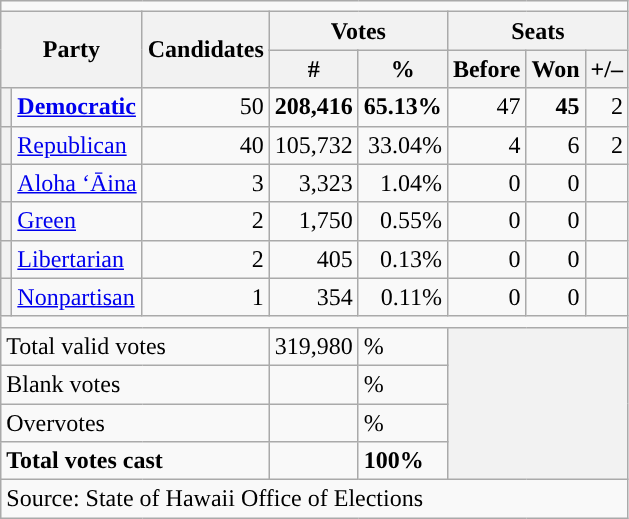<table class="wikitable">
<tr>
<td colspan="13" align="center"></td>
</tr>
<tr>
<th colspan="2" rowspan="3">Party</th>
<th rowspan="3">Candidates</th>
<th colspan="2">Votes</th>
<th colspan="3" rowspan="2">Seats</th>
</tr>
<tr>
<th rowspan="2">#</th>
<th rowspan="2">%</th>
</tr>
<tr>
<th>Before</th>
<th>Won</th>
<th>+/–</th>
</tr>
<tr>
<th style="background-color:"></th>
<td><a href='#'><strong>Democratic</strong></a></td>
<td align="right">50</td>
<td align="right"><strong>208,416</strong></td>
<td align="right"><strong>65.13%</strong></td>
<td align="right">47</td>
<td align="right"><strong>45</strong></td>
<td align="right"> 2</td>
</tr>
<tr>
<th style="background-color:"></th>
<td><a href='#'>Republican</a></td>
<td align="right">40</td>
<td align="right">105,732</td>
<td align="right">33.04%</td>
<td align="right">4</td>
<td align="right">6</td>
<td align="right"> 2</td>
</tr>
<tr>
<th style="background-color:"></th>
<td><a href='#'>Aloha ʻĀina</a></td>
<td align="right">3</td>
<td align="right">3,323</td>
<td align="right">1.04%</td>
<td align="right">0</td>
<td align="right">0</td>
<td align="right"></td>
</tr>
<tr>
<th style="background-color:"></th>
<td><a href='#'>Green</a></td>
<td align="right">2</td>
<td align="right">1,750</td>
<td align="right">0.55%</td>
<td align="right">0</td>
<td align="right">0</td>
<td align="right"></td>
</tr>
<tr>
<th style="background-color:"></th>
<td><a href='#'>Libertarian</a></td>
<td align="right">2</td>
<td align="right">405</td>
<td align="right">0.13%</td>
<td align="right">0</td>
<td align="right">0</td>
<td align="right"></td>
</tr>
<tr>
<th></th>
<td><a href='#'>Nonpartisan</a></td>
<td align="right">1</td>
<td align="right">354</td>
<td align="right">0.11%</td>
<td align="right">0</td>
<td align="right">0</td>
<td align="right"></td>
</tr>
<tr>
<td colspan="8"></td>
</tr>
<tr>
<td colspan="3">Total valid votes</td>
<td>319,980</td>
<td>%</td>
<th colspan=3 rowspan=4></th>
</tr>
<tr>
<td colspan="3">Blank votes</td>
<td></td>
<td>%</td>
</tr>
<tr>
<td colspan="3">Overvotes</td>
<td></td>
<td>%</td>
</tr>
<tr>
<td colspan="3"><strong>Total votes cast</strong></td>
<td><strong> </strong></td>
<td><strong>100%</strong></td>
</tr>
<tr>
<td colspan="8">Source: State of Hawaii Office of Elections</td>
</tr>
</table>
